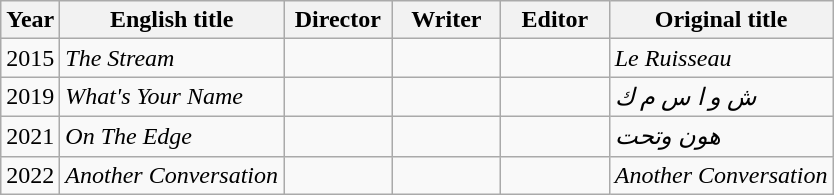<table class="wikitable">
<tr>
<th>Year</th>
<th>English title</th>
<th width=65>Director</th>
<th width=65>Writer</th>
<th width=65>Editor</th>
<th>Original title</th>
</tr>
<tr>
<td>2015</td>
<td><em>The Stream</em></td>
<td></td>
<td></td>
<td></td>
<td><em>Le Ruisseau</em></td>
</tr>
<tr>
<td>2019</td>
<td><em>What's Your Name</em></td>
<td></td>
<td></td>
<td></td>
<td><em>ش و ا س م ك</em></td>
</tr>
<tr>
<td>2021</td>
<td><em>On The Edge</em></td>
<td></td>
<td></td>
<td></td>
<td><em>هون وتحت</em></td>
</tr>
<tr>
<td>2022</td>
<td><em>Another Conversation</em></td>
<td></td>
<td></td>
<td></td>
<td><em>Another Conversation</em></td>
</tr>
</table>
